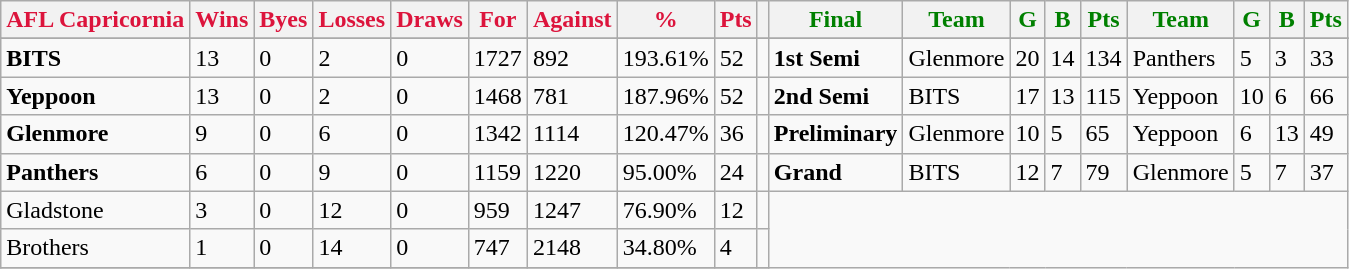<table class="wikitable">
<tr>
<th style="color:crimson">AFL Capricornia</th>
<th style="color:crimson">Wins</th>
<th style="color:crimson">Byes</th>
<th style="color:crimson">Losses</th>
<th style="color:crimson">Draws</th>
<th style="color:crimson">For</th>
<th style="color:crimson">Against</th>
<th style="color:crimson">%</th>
<th style="color:crimson">Pts</th>
<th></th>
<th style="color:green">Final</th>
<th style="color:green">Team</th>
<th style="color:green">G</th>
<th style="color:green">B</th>
<th style="color:green">Pts</th>
<th style="color:green">Team</th>
<th style="color:green">G</th>
<th style="color:green">B</th>
<th style="color:green">Pts</th>
</tr>
<tr>
</tr>
<tr>
</tr>
<tr>
<td><strong>	BITS	</strong></td>
<td>13</td>
<td>0</td>
<td>2</td>
<td>0</td>
<td>1727</td>
<td>892</td>
<td>193.61%</td>
<td>52</td>
<td></td>
<td><strong>1st Semi</strong></td>
<td>Glenmore</td>
<td>20</td>
<td>14</td>
<td>134</td>
<td>Panthers</td>
<td>5</td>
<td>3</td>
<td>33</td>
</tr>
<tr>
<td><strong>	Yeppoon	</strong></td>
<td>13</td>
<td>0</td>
<td>2</td>
<td>0</td>
<td>1468</td>
<td>781</td>
<td>187.96%</td>
<td>52</td>
<td></td>
<td><strong>2nd Semi</strong></td>
<td>BITS</td>
<td>17</td>
<td>13</td>
<td>115</td>
<td>Yeppoon</td>
<td>10</td>
<td>6</td>
<td>66</td>
</tr>
<tr>
<td><strong>	Glenmore	</strong></td>
<td>9</td>
<td>0</td>
<td>6</td>
<td>0</td>
<td>1342</td>
<td>1114</td>
<td>120.47%</td>
<td>36</td>
<td></td>
<td><strong>Preliminary</strong></td>
<td>Glenmore</td>
<td>10</td>
<td>5</td>
<td>65</td>
<td>Yeppoon</td>
<td>6</td>
<td>13</td>
<td>49</td>
</tr>
<tr>
<td><strong>	Panthers	</strong></td>
<td>6</td>
<td>0</td>
<td>9</td>
<td>0</td>
<td>1159</td>
<td>1220</td>
<td>95.00%</td>
<td>24</td>
<td></td>
<td><strong>Grand</strong></td>
<td>BITS</td>
<td>12</td>
<td>7</td>
<td>79</td>
<td>Glenmore</td>
<td>5</td>
<td>7</td>
<td>37</td>
</tr>
<tr>
<td>Gladstone</td>
<td>3</td>
<td>0</td>
<td>12</td>
<td>0</td>
<td>959</td>
<td>1247</td>
<td>76.90%</td>
<td>12</td>
<td></td>
</tr>
<tr ||>
<td>Brothers</td>
<td>1</td>
<td>0</td>
<td>14</td>
<td>0</td>
<td>747</td>
<td>2148</td>
<td>34.80%</td>
<td>4</td>
<td></td>
</tr>
<tr>
</tr>
</table>
